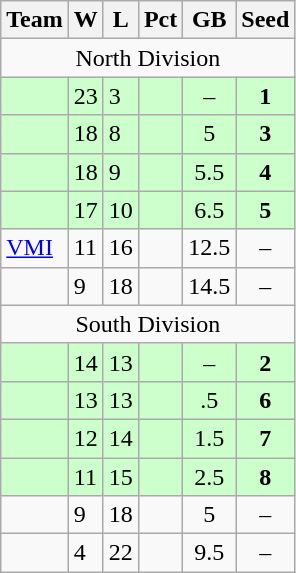<table class=wikitable>
<tr>
<th>Team</th>
<th>W</th>
<th>L</th>
<th>Pct</th>
<th>GB</th>
<th>Seed</th>
</tr>
<tr>
<td colspan=6 style="text-align:center;">North Division</td>
</tr>
<tr bgcolor="#ccffcc">
<td></td>
<td>23</td>
<td>3</td>
<td></td>
<td style="text-align:center;">–</td>
<td style="text-align:center;"><strong>1</strong></td>
</tr>
<tr bgcolor="#ccffcc">
<td></td>
<td>18</td>
<td>8</td>
<td></td>
<td style="text-align:center;">5</td>
<td style="text-align:center;"><strong>3</strong></td>
</tr>
<tr bgcolor="#ccffcc">
<td></td>
<td>18</td>
<td>9</td>
<td></td>
<td style="text-align:center;">5.5</td>
<td style="text-align:center;"><strong>4</strong></td>
</tr>
<tr bgcolor="#ccffcc">
<td></td>
<td>17</td>
<td>10</td>
<td></td>
<td style="text-align:center;">6.5</td>
<td style="text-align:center;"><strong>5</strong></td>
</tr>
<tr>
<td><a href='#'>VMI</a></td>
<td>11</td>
<td>16</td>
<td></td>
<td style="text-align:center;">12.5</td>
<td style="text-align:center;">–</td>
</tr>
<tr>
<td></td>
<td>9</td>
<td>18</td>
<td></td>
<td style="text-align:center;">14.5</td>
<td style="text-align:center;">–</td>
</tr>
<tr>
<td colspan=6 style="text-align:center;">South Division</td>
</tr>
<tr bgcolor="#ccffcc">
<td></td>
<td>14</td>
<td>13</td>
<td></td>
<td style="text-align:center;">–</td>
<td style="text-align:center;"><strong>2</strong></td>
</tr>
<tr bgcolor="#ccffcc">
<td></td>
<td>13</td>
<td>13</td>
<td></td>
<td style="text-align:center;">.5</td>
<td style="text-align:center;"><strong>6</strong></td>
</tr>
<tr bgcolor="#ccffcc">
<td></td>
<td>12</td>
<td>14</td>
<td></td>
<td style="text-align:center;">1.5</td>
<td style="text-align:center;"><strong>7</strong></td>
</tr>
<tr bgcolor="#ccffcc">
<td></td>
<td>11</td>
<td>15</td>
<td></td>
<td style="text-align:center;">2.5</td>
<td style="text-align:center;"><strong>8</strong></td>
</tr>
<tr>
<td></td>
<td>9</td>
<td>18</td>
<td></td>
<td style="text-align:center;">5</td>
<td style="text-align:center;">–</td>
</tr>
<tr>
<td></td>
<td>4</td>
<td>22</td>
<td></td>
<td style="text-align:center;">9.5</td>
<td style="text-align:center;">–</td>
</tr>
</table>
